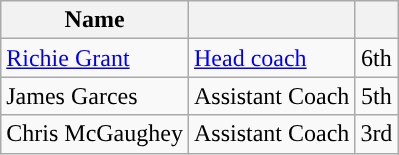<table class="wikitable" style="font-size: %;">
<tr>
<th>Name</th>
<th></th>
<th></th>
</tr>
<tr>
<td><a href='#'>Richie Grant</a></td>
<td><a href='#'>Head coach</a></td>
<td align=center>6th</td>
</tr>
<tr>
<td>James Garces</td>
<td>Assistant Coach</td>
<td align=center>5th</td>
</tr>
<tr>
<td>Chris McGaughey</td>
<td>Assistant Coach</td>
<td align=center>3rd</td>
</tr>
</table>
